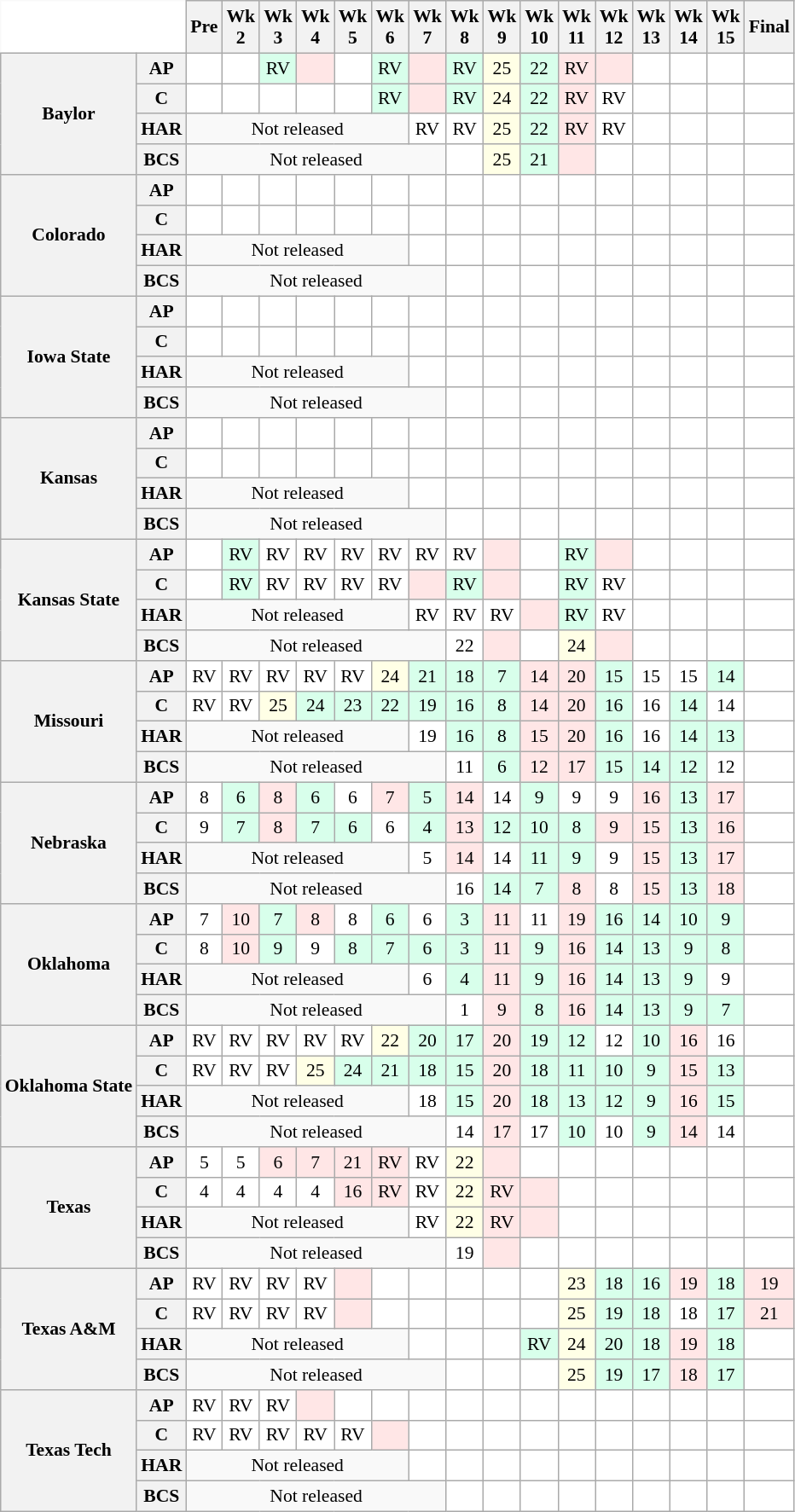<table class="wikitable" style="white-space:nowrap;font-size:90%;">
<tr>
<th colspan=2 style="background:white; border-top-style:hidden; border-left-style:hidden;"> </th>
<th>Pre</th>
<th>Wk<br>2</th>
<th>Wk<br>3</th>
<th>Wk<br>4</th>
<th>Wk<br>5</th>
<th>Wk<br>6</th>
<th>Wk<br>7</th>
<th>Wk<br>8</th>
<th>Wk<br>9</th>
<th>Wk<br>10</th>
<th>Wk<br>11</th>
<th>Wk<br>12</th>
<th>Wk<br>13</th>
<th>Wk<br>14</th>
<th>Wk<br>15</th>
<th>Final</th>
</tr>
<tr style="text-align:center;">
<th rowspan=4><strong>Baylor</strong></th>
<th>AP</th>
<td style="background:#fff;"></td>
<td style="background:#fff;"></td>
<td style="background:#d8ffeb;">RV</td>
<td style="background:#ffe6e6;"></td>
<td style="background:#fff;"></td>
<td style="background:#d8ffeb;">RV</td>
<td style="background:#ffe6e6;"></td>
<td style="background:#d8ffeb;">RV</td>
<td style="background:#ffffe6;">25</td>
<td style="background:#d8ffeb;">22</td>
<td style="background:#ffe6e6;">RV</td>
<td style="background:#ffe6e6;"></td>
<td style="background:#fff;"></td>
<td style="background:#fff;"></td>
<td style="background:#fff;"></td>
<td style="background:#fff;"></td>
</tr>
<tr style="text-align:center;">
<th>C</th>
<td style="background:#fff;"></td>
<td style="background:#fff;"></td>
<td style="background:#fff;"></td>
<td style="background:#fff;"></td>
<td style="background:#fff;"></td>
<td style="background:#d8ffeb;">RV</td>
<td style="background:#ffe6e6;"></td>
<td style="background:#d8ffeb;">RV</td>
<td style="background:#ffffe6;">24</td>
<td style="background:#d8ffeb;">22</td>
<td style="background:#ffe6e6;">RV</td>
<td style="background:#fff;">RV</td>
<td style="background:#fff;"></td>
<td style="background:#fff;"></td>
<td style="background:#fff;"></td>
<td style="background:#fff;"></td>
</tr>
<tr style="text-align:center;">
<th>HAR</th>
<td colspan=6 align=center>Not released</td>
<td style="background:#fff;">RV</td>
<td style="background:#fff;">RV</td>
<td style="background:#ffffe6;">25</td>
<td style="background:#d8ffeb;">22</td>
<td style="background:#ffe6e6;">RV</td>
<td style="background:#fff;">RV</td>
<td style="background:#fff;"></td>
<td style="background:#fff;"></td>
<td style="background:#fff;"></td>
<td style="background:#fff;"></td>
</tr>
<tr style="text-align:center;">
<th>BCS</th>
<td colspan=7 align=center>Not released</td>
<td style="background:#fff;"></td>
<td style="background:#ffffe6;">25</td>
<td style="background:#d8ffeb;">21</td>
<td style="background:#ffe6e6;"></td>
<td style="background:#fff;"></td>
<td style="background:#fff;"></td>
<td style="background:#fff;"></td>
<td style="background:#fff;"></td>
<td style="background:#fff;"></td>
</tr>
<tr style="text-align:center;">
<th rowspan=4><strong>Colorado</strong></th>
<th>AP</th>
<td style="background:#fff;"></td>
<td style="background:#fff;"></td>
<td style="background:#fff;"></td>
<td style="background:#fff;"></td>
<td style="background:#fff;"></td>
<td style="background:#fff;"></td>
<td style="background:#fff;"></td>
<td style="background:#fff;"></td>
<td style="background:#fff;"></td>
<td style="background:#fff;"></td>
<td style="background:#fff;"></td>
<td style="background:#fff;"></td>
<td style="background:#fff;"></td>
<td style="background:#fff;"></td>
<td style="background:#fff;"></td>
<td style="background:#fff;"></td>
</tr>
<tr style="text-align:center;">
<th>C</th>
<td style="background:#fff;"></td>
<td style="background:#fff;"></td>
<td style="background:#fff;"></td>
<td style="background:#fff;"></td>
<td style="background:#fff;"></td>
<td style="background:#fff;"></td>
<td style="background:#fff;"></td>
<td style="background:#fff;"></td>
<td style="background:#fff;"></td>
<td style="background:#fff;"></td>
<td style="background:#fff;"></td>
<td style="background:#fff;"></td>
<td style="background:#fff;"></td>
<td style="background:#fff;"></td>
<td style="background:#fff;"></td>
<td style="background:#fff;"></td>
</tr>
<tr style="text-align:center;">
<th>HAR</th>
<td colspan=6 align=center>Not released</td>
<td style="background:#fff;"></td>
<td style="background:#fff;"></td>
<td style="background:#fff;"></td>
<td style="background:#fff;"></td>
<td style="background:#fff;"></td>
<td style="background:#fff;"></td>
<td style="background:#fff;"></td>
<td style="background:#fff;"></td>
<td style="background:#fff;"></td>
<td style="background:#fff;"></td>
</tr>
<tr style="text-align:center;">
<th>BCS</th>
<td colspan=7 align=center>Not released</td>
<td style="background:#fff;"></td>
<td style="background:#fff;"></td>
<td style="background:#fff;"></td>
<td style="background:#fff;"></td>
<td style="background:#fff;"></td>
<td style="background:#fff;"></td>
<td style="background:#fff;"></td>
<td style="background:#fff;"></td>
<td style="background:#fff;"></td>
</tr>
<tr style="text-align:center;">
<th rowspan=4><strong>Iowa State</strong></th>
<th>AP</th>
<td style="background:#fff;"></td>
<td style="background:#fff;"></td>
<td style="background:#fff;"></td>
<td style="background:#fff;"></td>
<td style="background:#fff;"></td>
<td style="background:#fff;"></td>
<td style="background:#fff;"></td>
<td style="background:#fff;"></td>
<td style="background:#fff;"></td>
<td style="background:#fff;"></td>
<td style="background:#fff;"></td>
<td style="background:#fff;"></td>
<td style="background:#fff;"></td>
<td style="background:#fff;"></td>
<td style="background:#fff;"></td>
<td style="background:#fff;"></td>
</tr>
<tr style="text-align:center;">
<th>C</th>
<td style="background:#fff;"></td>
<td style="background:#fff;"></td>
<td style="background:#fff;"></td>
<td style="background:#fff;"></td>
<td style="background:#fff;"></td>
<td style="background:#fff;"></td>
<td style="background:#fff;"></td>
<td style="background:#fff;"></td>
<td style="background:#fff;"></td>
<td style="background:#fff;"></td>
<td style="background:#fff;"></td>
<td style="background:#fff;"></td>
<td style="background:#fff;"></td>
<td style="background:#fff;"></td>
<td style="background:#fff;"></td>
<td style="background:#fff;"></td>
</tr>
<tr style="text-align:center;">
<th>HAR</th>
<td colspan=6 align=center>Not released</td>
<td style="background:#fff;"></td>
<td style="background:#fff;"></td>
<td style="background:#fff;"></td>
<td style="background:#fff;"></td>
<td style="background:#fff;"></td>
<td style="background:#fff;"></td>
<td style="background:#fff;"></td>
<td style="background:#fff;"></td>
<td style="background:#fff;"></td>
<td style="background:#fff;"></td>
</tr>
<tr style="text-align:center;">
<th>BCS</th>
<td colspan=7 align=center>Not released</td>
<td style="background:#fff;"></td>
<td style="background:#fff;"></td>
<td style="background:#fff;"></td>
<td style="background:#fff;"></td>
<td style="background:#fff;"></td>
<td style="background:#fff;"></td>
<td style="background:#fff;"></td>
<td style="background:#fff;"></td>
<td style="background:#fff;"></td>
</tr>
<tr style="text-align:center;">
<th rowspan=4><strong>Kansas</strong></th>
<th>AP</th>
<td style="background:#fff;"></td>
<td style="background:#fff;"></td>
<td style="background:#fff;"></td>
<td style="background:#fff;"></td>
<td style="background:#fff;"></td>
<td style="background:#fff;"></td>
<td style="background:#fff;"></td>
<td style="background:#fff;"></td>
<td style="background:#fff;"></td>
<td style="background:#fff;"></td>
<td style="background:#fff;"></td>
<td style="background:#fff;"></td>
<td style="background:#fff;"></td>
<td style="background:#fff;"></td>
<td style="background:#fff;"></td>
<td style="background:#fff;"></td>
</tr>
<tr style="text-align:center;">
<th>C</th>
<td style="background:#fff;"></td>
<td style="background:#fff;"></td>
<td style="background:#fff;"></td>
<td style="background:#fff;"></td>
<td style="background:#fff;"></td>
<td style="background:#fff;"></td>
<td style="background:#fff;"></td>
<td style="background:#fff;"></td>
<td style="background:#fff;"></td>
<td style="background:#fff;"></td>
<td style="background:#fff;"></td>
<td style="background:#fff;"></td>
<td style="background:#fff;"></td>
<td style="background:#fff;"></td>
<td style="background:#fff;"></td>
<td style="background:#fff;"></td>
</tr>
<tr style="text-align:center;">
<th>HAR</th>
<td colspan=6 align=center>Not released</td>
<td style="background:#fff;"></td>
<td style="background:#fff;"></td>
<td style="background:#fff;"></td>
<td style="background:#fff;"></td>
<td style="background:#fff;"></td>
<td style="background:#fff;"></td>
<td style="background:#fff;"></td>
<td style="background:#fff;"></td>
<td style="background:#fff;"></td>
<td style="background:#fff;"></td>
</tr>
<tr style="text-align:center;">
<th>BCS</th>
<td colspan=7 align=center>Not released</td>
<td style="background:#fff;"></td>
<td style="background:#fff;"></td>
<td style="background:#fff;"></td>
<td style="background:#fff;"></td>
<td style="background:#fff;"></td>
<td style="background:#fff;"></td>
<td style="background:#fff;"></td>
<td style="background:#fff;"></td>
<td style="background:#fff;"></td>
</tr>
<tr style="text-align:center;">
<th rowspan=4><strong>Kansas State</strong></th>
<th>AP</th>
<td style="background:#fff;"></td>
<td style="background:#d8ffeb;">RV</td>
<td style="background:#fff;">RV</td>
<td style="background:#fff;">RV</td>
<td style="background:#fff;">RV</td>
<td style="background:#fff;">RV</td>
<td style="background:#fff;">RV</td>
<td style="background:#fff;">RV</td>
<td style="background:#ffe6e6;"></td>
<td style="background:#fff;"></td>
<td style="background:#d8ffeb;">RV</td>
<td style="background:#ffe6e6;"></td>
<td style="background:#fff;"></td>
<td style="background:#fff;"></td>
<td style="background:#fff;"></td>
<td style="background:#fff;"></td>
</tr>
<tr style="text-align:center;">
<th>C</th>
<td style="background:#fff;"></td>
<td style="background:#d8ffeb;">RV</td>
<td style="background:#fff;">RV</td>
<td style="background:#fff;">RV</td>
<td style="background:#fff;">RV</td>
<td style="background:#fff;">RV</td>
<td style="background:#ffe6e6;"></td>
<td style="background:#d8ffeb;">RV</td>
<td style="background:#ffe6e6;"></td>
<td style="background:#fff;"></td>
<td style="background:#d8ffeb;">RV</td>
<td style="background:#fff;">RV</td>
<td style="background:#fff;"></td>
<td style="background:#fff;"></td>
<td style="background:#fff;"></td>
<td style="background:#fff;"></td>
</tr>
<tr style="text-align:center;">
<th>HAR</th>
<td colspan=6 align=center>Not released</td>
<td style="background:#fff;">RV</td>
<td style="background:#fff;">RV</td>
<td style="background:#fff;">RV</td>
<td style="background:#ffe6e6;"></td>
<td style="background:#d8ffeb;">RV</td>
<td style="background:#fff;">RV</td>
<td style="background:#fff;"></td>
<td style="background:#fff;"></td>
<td style="background:#fff;"></td>
<td style="background:#fff;"></td>
</tr>
<tr style="text-align:center;">
<th>BCS</th>
<td colspan=7 align=center>Not released</td>
<td style="background:#fff;">22</td>
<td style="background:#ffe6e6;"></td>
<td style="background:#fff;"></td>
<td style="background:#ffffe6;">24</td>
<td style="background:#ffe6e6;"></td>
<td style="background:#fff;"></td>
<td style="background:#fff;"></td>
<td style="background:#fff;"></td>
<td style="background:#fff;"></td>
</tr>
<tr style="text-align:center;">
<th rowspan=4><strong>Missouri</strong></th>
<th>AP</th>
<td style="background:#fff;">RV</td>
<td style="background:#fff;">RV</td>
<td style="background:#fff;">RV</td>
<td style="background:#fff;">RV</td>
<td style="background:#fff;">RV</td>
<td style="background:#ffffe6;">24</td>
<td style="background:#d8ffeb;">21</td>
<td style="background:#d8ffeb;">18</td>
<td style="background:#d8ffeb;">7</td>
<td style="background:#ffe6e6;">14</td>
<td style="background:#ffe6e6;">20</td>
<td style="background:#d8ffeb;">15</td>
<td style="background:#fff;">15</td>
<td style="background:#fff;">15</td>
<td style="background:#d8ffeb;">14</td>
<td style="background:#fff;"></td>
</tr>
<tr style="text-align:center;">
<th>C</th>
<td style="background:#fff;">RV</td>
<td style="background:#fff;">RV</td>
<td style="background:#ffffe6;">25</td>
<td style="background:#d8ffeb;">24</td>
<td style="background:#d8ffeb;">23</td>
<td style="background:#d8ffeb;">22</td>
<td style="background:#d8ffeb;">19</td>
<td style="background:#d8ffeb;">16</td>
<td style="background:#d8ffeb;">8</td>
<td style="background:#ffe6e6;">14</td>
<td style="background:#ffe6e6;">20</td>
<td style="background:#d8ffeb;">16</td>
<td style="background:#fff;">16</td>
<td style="background:#d8ffeb;">14</td>
<td style="background:#fff;">14</td>
<td style="background:#fff;"></td>
</tr>
<tr style="text-align:center;">
<th>HAR</th>
<td colspan=6 align=center>Not released</td>
<td style="background:#fff;">19</td>
<td style="background:#d8ffeb;">16</td>
<td style="background:#d8ffeb;">8</td>
<td style="background:#ffe6e6;">15</td>
<td style="background:#ffe6e6;">20</td>
<td style="background:#d8ffeb;">16</td>
<td style="background:#fff;">16</td>
<td style="background:#d8ffeb;">14</td>
<td style="background:#d8ffeb;">13</td>
<td style="background:#fff;"></td>
</tr>
<tr style="text-align:center;">
<th>BCS</th>
<td colspan=7 align=center>Not released</td>
<td style="background:#fff;">11</td>
<td style="background:#d8ffeb;">6</td>
<td style="background:#ffe6e6;">12</td>
<td style="background:#ffe6e6;">17</td>
<td style="background:#d8ffeb;">15</td>
<td style="background:#d8ffeb;">14</td>
<td style="background:#d8ffeb;">12</td>
<td style="background:#fff;">12</td>
<td style="background:#fff;"></td>
</tr>
<tr style="text-align:center;">
<th rowspan=4><strong>Nebraska</strong></th>
<th>AP</th>
<td style="background:#fff;">8</td>
<td style="background:#d8ffeb;">6</td>
<td style="background:#ffe6e6;">8</td>
<td style="background:#d8ffeb;">6</td>
<td style="background:#fff;">6</td>
<td style="background:#ffe6e6;">7</td>
<td style="background:#d8ffeb;">5</td>
<td style="background:#ffe6e6;">14</td>
<td style="background:#fff;">14</td>
<td style="background:#d8ffeb;">9</td>
<td style="background:#fff;">9</td>
<td style="background:#fff;">9</td>
<td style="background:#ffe6e6;">16</td>
<td style="background:#d8ffeb;">13</td>
<td style="background:#ffe6e6;">17</td>
<td style="background:#fff;"></td>
</tr>
<tr style="text-align:center;">
<th>C</th>
<td style="background:#fff;">9</td>
<td style="background:#d8ffeb;">7</td>
<td style="background:#ffe6e6;">8</td>
<td style="background:#d8ffeb;">7</td>
<td style="background:#d8ffeb;">6</td>
<td style="background:#fff;">6</td>
<td style="background:#d8ffeb;">4</td>
<td style="background:#ffe6e6;">13</td>
<td style="background:#d8ffeb;">12</td>
<td style="background:#d8ffeb;">10</td>
<td style="background:#d8ffeb;">8</td>
<td style="background:#ffe6e6;">9</td>
<td style="background:#ffe6e6;">15</td>
<td style="background:#d8ffeb;">13</td>
<td style="background:#ffe6e6;">16</td>
<td style="background:#fff;"></td>
</tr>
<tr style="text-align:center;">
<th>HAR</th>
<td colspan=6 align=center>Not released</td>
<td style="background:#fff;">5</td>
<td style="background:#ffe6e6;">14</td>
<td style="background:#fff;">14</td>
<td style="background:#d8ffeb;">11</td>
<td style="background:#d8ffeb;">9</td>
<td style="background:#fff;">9</td>
<td style="background:#ffe6e6;">15</td>
<td style="background:#d8ffeb;">13</td>
<td style="background:#ffe6e6;">17</td>
<td style="background:#fff;"></td>
</tr>
<tr style="text-align:center;">
<th>BCS</th>
<td colspan=7 align=center>Not released</td>
<td style="background:#fff;">16</td>
<td style="background:#d8ffeb;">14</td>
<td style="background:#d8ffeb;">7</td>
<td style="background:#ffe6e6;">8</td>
<td style="background:#fff;">8</td>
<td style="background:#ffe6e6;">15</td>
<td style="background:#d8ffeb;">13</td>
<td style="background:#ffe6e6;">18</td>
<td style="background:#fff;"></td>
</tr>
<tr style="text-align:center;">
<th rowspan=4><strong>Oklahoma</strong></th>
<th>AP</th>
<td style="background:#fff;">7</td>
<td style="background:#ffe6e6;">10</td>
<td style="background:#d8ffeb;">7</td>
<td style="background:#ffe6e6;">8</td>
<td style="background:#fff;">8</td>
<td style="background:#d8ffeb;">6</td>
<td style="background:#fff;">6</td>
<td style="background:#d8ffeb;">3</td>
<td style="background:#ffe6e6;">11</td>
<td style="background:#fff;">11</td>
<td style="background:#ffe6e6;">19</td>
<td style="background:#d8ffeb;">16</td>
<td style="background:#d8ffeb;">14</td>
<td style="background:#d8ffeb;">10</td>
<td style="background:#d8ffeb;">9</td>
<td style="background:#fff;"></td>
</tr>
<tr style="text-align:center;">
<th>C</th>
<td style="background:#fff;">8</td>
<td style="background:#ffe6e6;">10</td>
<td style="background:#d8ffeb;">9</td>
<td style="background:#fff;">9</td>
<td style="background:#d8ffeb;">8</td>
<td style="background:#d8ffeb;">7</td>
<td style="background:#d8ffeb;">6</td>
<td style="background:#d8ffeb;">3</td>
<td style="background:#ffe6e6;">11</td>
<td style="background:#d8ffeb;">9</td>
<td style="background:#ffe6e6;">16</td>
<td style="background:#d8ffeb;">14</td>
<td style="background:#d8ffeb;">13</td>
<td style="background:#d8ffeb;">9</td>
<td style="background:#d8ffeb;">8</td>
<td style="background:#fff;"></td>
</tr>
<tr style="text-align:center;">
<th>HAR</th>
<td colspan=6 align=center>Not released</td>
<td style="background:#fff;">6</td>
<td style="background:#d8ffeb;">4</td>
<td style="background:#ffe6e6;">11</td>
<td style="background:#d8ffeb;">9</td>
<td style="background:#ffe6e6;">16</td>
<td style="background:#d8ffeb;">14</td>
<td style="background:#d8ffeb;">13</td>
<td style="background:#d8ffeb;">9</td>
<td style="background:#fff;">9</td>
<td style="background:#fff;"></td>
</tr>
<tr style="text-align:center;">
<th>BCS</th>
<td colspan=7 align=center>Not released</td>
<td style="background:#fff;">1</td>
<td style="background:#ffe6e6;">9</td>
<td style="background:#d8ffeb;">8</td>
<td style="background:#ffe6e6;">16</td>
<td style="background:#d8ffeb;">14</td>
<td style="background:#d8ffeb;">13</td>
<td style="background:#d8ffeb;">9</td>
<td style="background:#d8ffeb;">7</td>
<td style="background:#fff;"></td>
</tr>
<tr style="text-align:center;">
<th rowspan=4><strong>Oklahoma State</strong></th>
<th>AP</th>
<td style="background:#fff;">RV</td>
<td style="background:#fff;">RV</td>
<td style="background:#fff;">RV</td>
<td style="background:#fff;">RV</td>
<td style="background:#fff;">RV</td>
<td style="background:#ffffe6;">22</td>
<td style="background:#d8ffeb;">20</td>
<td style="background:#d8ffeb;">17</td>
<td style="background:#ffe6e6;">20</td>
<td style="background:#d8ffeb;">19</td>
<td style="background:#d8ffeb;">12</td>
<td style="background:#fff;">12</td>
<td style="background:#d8ffeb;">10</td>
<td style="background:#ffe6e6;">16</td>
<td style="background:#fff;">16</td>
<td style="background:#fff;"></td>
</tr>
<tr style="text-align:center;">
<th>C</th>
<td style="background:#fff;">RV</td>
<td style="background:#fff;">RV</td>
<td style="background:#fff;">RV</td>
<td style="background:#ffffe6;">25</td>
<td style="background:#d8ffeb;">24</td>
<td style="background:#d8ffeb;">21</td>
<td style="background:#d8ffeb;">18</td>
<td style="background:#d8ffeb;">15</td>
<td style="background:#ffe6e6;">20</td>
<td style="background:#d8ffeb;">18</td>
<td style="background:#d8ffeb;">11</td>
<td style="background:#d8ffeb;">10</td>
<td style="background:#d8ffeb;">9</td>
<td style="background:#ffe6e6;">15</td>
<td style="background:#d8ffeb;">13</td>
<td style="background:#fff;"></td>
</tr>
<tr style="text-align:center;">
<th>HAR</th>
<td colspan=6 align=center>Not released</td>
<td style="background:#fff;">18</td>
<td style="background:#d8ffeb;">15</td>
<td style="background:#ffe6e6;">20</td>
<td style="background:#d8ffeb;">18</td>
<td style="background:#d8ffeb;">13</td>
<td style="background:#d8ffeb;">12</td>
<td style="background:#d8ffeb;">9</td>
<td style="background:#ffe6e6;">16</td>
<td style="background:#d8ffeb;">15</td>
<td style="background:#fff;"></td>
</tr>
<tr style="text-align:center;">
<th>BCS</th>
<td colspan=7 align=center>Not released</td>
<td style="background:#fff;">14</td>
<td style="background:#ffe6e6;">17</td>
<td style="background:#fff;">17</td>
<td style="background:#d8ffeb;">10</td>
<td style="background:#fff;">10</td>
<td style="background:#d8ffeb;">9</td>
<td style="background:#ffe6e6;">14</td>
<td style="background:#fff;">14</td>
<td style="background:#fff;"></td>
</tr>
<tr style="text-align:center;">
<th rowspan=4><strong>Texas</strong></th>
<th>AP</th>
<td style="background:#fff;">5</td>
<td style="background:#fff;">5</td>
<td style="background:#ffe6e6;">6</td>
<td style="background:#ffe6e6;">7</td>
<td style="background:#ffe6e6;">21</td>
<td style="background:#ffe6e6;">RV</td>
<td style="background:#fff;">RV</td>
<td style="background:#ffffe6;">22</td>
<td style="background:#ffe6e6;"></td>
<td style="background:#fff;"></td>
<td style="background:#fff;"></td>
<td style="background:#fff;"></td>
<td style="background:#fff;"></td>
<td style="background:#fff;"></td>
<td style="background:#fff;"></td>
<td style="background:#fff;"></td>
</tr>
<tr style="text-align:center;">
<th>C</th>
<td style="background:#fff;">4</td>
<td style="background:#fff;">4</td>
<td style="background:#fff;">4</td>
<td style="background:#fff;">4</td>
<td style="background:#ffe6e6;">16</td>
<td style="background:#ffe6e6;">RV</td>
<td style="background:#fff;">RV</td>
<td style="background:#ffffe6;">22</td>
<td style="background:#ffe6e6;">RV</td>
<td style="background:#ffe6e6;"></td>
<td style="background:#fff;"></td>
<td style="background:#fff;"></td>
<td style="background:#fff;"></td>
<td style="background:#fff;"></td>
<td style="background:#fff;"></td>
<td style="background:#fff;"></td>
</tr>
<tr style="text-align:center;">
<th>HAR</th>
<td colspan=6 align=center>Not released</td>
<td style="background:#fff;">RV</td>
<td style="background:#ffffe6;">22</td>
<td style="background:#ffe6e6;">RV</td>
<td style="background:#ffe6e6;"></td>
<td style="background:#fff;"></td>
<td style="background:#fff;"></td>
<td style="background:#fff;"></td>
<td style="background:#fff;"></td>
<td style="background:#fff;"></td>
<td style="background:#fff;"></td>
</tr>
<tr style="text-align:center;">
<th>BCS</th>
<td colspan=7 align=center>Not released</td>
<td style="background:#fff;">19</td>
<td style="background:#ffe6e6;"></td>
<td style="background:#fff;"></td>
<td style="background:#fff;"></td>
<td style="background:#fff;"></td>
<td style="background:#fff;"></td>
<td style="background:#fff;"></td>
<td style="background:#fff;"></td>
<td style="background:#fff;"></td>
</tr>
<tr style="text-align:center;">
<th rowspan=4><strong>Texas A&M</strong></th>
<th>AP</th>
<td style="background:#fff;">RV</td>
<td style="background:#fff;">RV</td>
<td style="background:#fff;">RV</td>
<td style="background:#fff;">RV</td>
<td style="background:#ffe6e6;"></td>
<td style="background:#fff;"></td>
<td style="background:#fff;"></td>
<td style="background:#fff;"></td>
<td style="background:#fff;"></td>
<td style="background:#fff;"></td>
<td style="background:#ffffe6;">23</td>
<td style="background:#d8ffeb;">18</td>
<td style="background:#d8ffeb;">16</td>
<td style="background:#ffe6e6;">19</td>
<td style="background:#d8ffeb">18</td>
<td style="background:#ffe6e6;">19</td>
</tr>
<tr style="text-align:center;">
<th>C</th>
<td style="background:#fff;">RV</td>
<td style="background:#fff;">RV</td>
<td style="background:#fff;">RV</td>
<td style="background:#fff;">RV</td>
<td style="background:#ffe6e6;"></td>
<td style="background:#fff;"></td>
<td style="background:#fff;"></td>
<td style="background:#fff;"></td>
<td style="background:#fff;"></td>
<td style="background:#fff;"></td>
<td style="background:#ffffe6;">25</td>
<td style="background:#d8ffeb;">19</td>
<td style="background:#d8ffeb;">18</td>
<td style="background:#fff;">18</td>
<td style="background:#d8ffeb;">17</td>
<td style="background:#ffe6e6;">21</td>
</tr>
<tr style="text-align:center;">
<th>HAR</th>
<td colspan=6 align=center>Not released</td>
<td style="background:#fff;"></td>
<td style="background:#fff;"></td>
<td style="background:#fff;"></td>
<td style="background:#d8ffeb;">RV</td>
<td style="background:#ffffe6;">24</td>
<td style="background:#d8ffeb;">20</td>
<td style="background:#d8ffeb;">18</td>
<td style="background:#ffe6e6;">19</td>
<td style="background:#d8ffeb;">18</td>
<td style="background:#fff;"></td>
</tr>
<tr style="text-align:center;">
<th>BCS</th>
<td colspan=7 align=center>Not released</td>
<td style="background:#fff;"></td>
<td style="background:#fff;"></td>
<td style="background:#fff;"></td>
<td style="background:#ffffe6;">25</td>
<td style="background:#d8ffeb;">19</td>
<td style="background:#d8ffeb;">17</td>
<td style="background:#ffe6e6;">18</td>
<td style="background:#d8ffeb;">17</td>
<td style="background:#fff;"></td>
</tr>
<tr style="text-align:center;">
<th rowspan=4><strong>Texas Tech</strong></th>
<th>AP</th>
<td style="background:#fff;">RV</td>
<td style="background:#fff;">RV</td>
<td style="background:#fff;">RV</td>
<td style="background:#ffe6e6;"></td>
<td style="background:#fff;"></td>
<td style="background:#fff;"></td>
<td style="background:#fff;"></td>
<td style="background:#fff;"></td>
<td style="background:#fff;"></td>
<td style="background:#fff;"></td>
<td style="background:#fff;"></td>
<td style="background:#fff;"></td>
<td style="background:#fff;"></td>
<td style="background:#fff;"></td>
<td style="background:#fff;"></td>
<td style="background:#fff;"></td>
</tr>
<tr style="text-align:center;">
<th>C</th>
<td style="background:#fff;">RV</td>
<td style="background:#fff;">RV</td>
<td style="background:#fff;">RV</td>
<td style="background:#fff;">RV</td>
<td style="background:#fff;">RV</td>
<td style="background:#ffe6e6;"></td>
<td style="background:#fff;"></td>
<td style="background:#fff;"></td>
<td style="background:#fff;"></td>
<td style="background:#fff;"></td>
<td style="background:#fff;"></td>
<td style="background:#fff;"></td>
<td style="background:#fff;"></td>
<td style="background:#fff;"></td>
<td style="background:#fff;"></td>
<td style="background:#fff;"></td>
</tr>
<tr style="text-align:center;">
<th>HAR</th>
<td colspan=6 align=center>Not released</td>
<td style="background:#fff;"></td>
<td style="background:#fff;"></td>
<td style="background:#fff;"></td>
<td style="background:#fff;"></td>
<td style="background:#fff;"></td>
<td style="background:#fff;"></td>
<td style="background:#fff;"></td>
<td style="background:#fff;"></td>
<td style="background:#fff;"></td>
<td style="background:#fff;"></td>
</tr>
<tr style="text-align:center;">
<th>BCS</th>
<td colspan=7 align=center>Not released</td>
<td style="background:#fff;"></td>
<td style="background:#fff;"></td>
<td style="background:#fff;"></td>
<td style="background:#fff;"></td>
<td style="background:#fff;"></td>
<td style="background:#fff;"></td>
<td style="background:#fff;"></td>
<td style="background:#fff;"></td>
<td style="background:#fff;"></td>
</tr>
</table>
